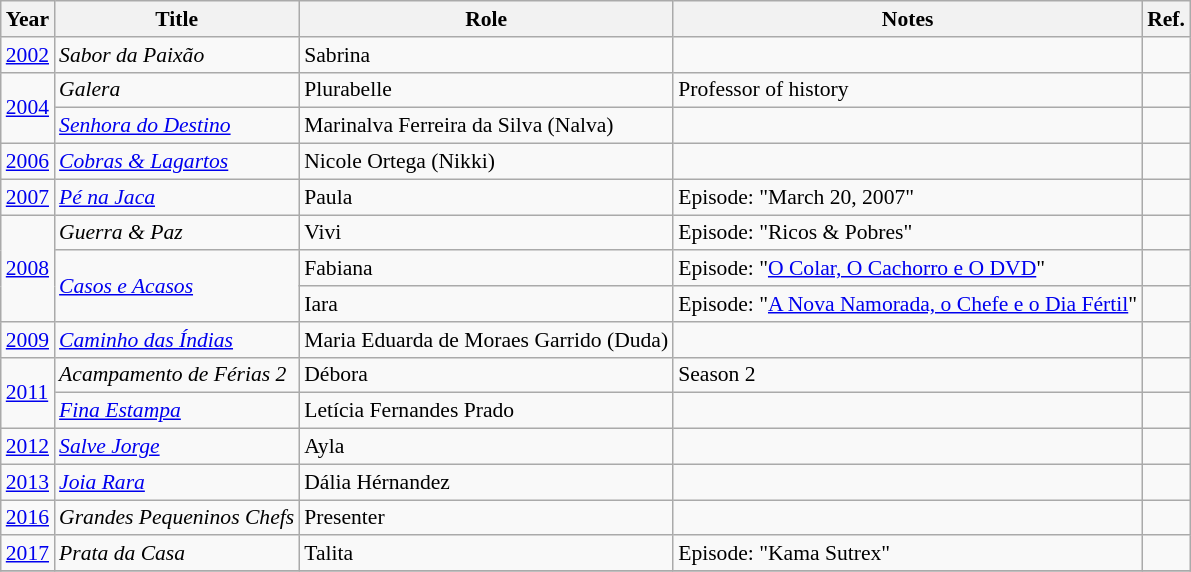<table class="wikitable" style="font-size: 90%;">
<tr>
<th>Year</th>
<th>Title</th>
<th>Role</th>
<th>Notes</th>
<th>Ref.</th>
</tr>
<tr>
<td><a href='#'>2002</a></td>
<td><em>Sabor da Paixão</em></td>
<td>Sabrina</td>
<td></td>
<td></td>
</tr>
<tr>
<td rowspan="2"><a href='#'>2004</a></td>
<td><em>Galera</em></td>
<td>Plurabelle</td>
<td>Professor of history</td>
<td></td>
</tr>
<tr>
<td><em><a href='#'>Senhora do Destino</a></em></td>
<td>Marinalva Ferreira da Silva (Nalva)</td>
<td></td>
<td></td>
</tr>
<tr>
<td><a href='#'>2006</a></td>
<td><em><a href='#'>Cobras & Lagartos</a></em></td>
<td>Nicole Ortega (Nikki)</td>
<td></td>
<td></td>
</tr>
<tr>
<td><a href='#'>2007</a></td>
<td><em><a href='#'>Pé na Jaca</a></em></td>
<td>Paula</td>
<td>Episode: "March 20, 2007"</td>
<td></td>
</tr>
<tr>
<td rowspan="3"><a href='#'>2008</a></td>
<td><em>Guerra & Paz</em></td>
<td>Vivi</td>
<td>Episode: "Ricos & Pobres"</td>
<td></td>
</tr>
<tr>
<td rowspan="2"><em><a href='#'>Casos e Acasos</a></em></td>
<td>Fabiana</td>
<td>Episode: "<a href='#'>O Colar, O Cachorro e O DVD</a>"</td>
<td></td>
</tr>
<tr>
<td>Iara</td>
<td>Episode: "<a href='#'>A Nova Namorada, o Chefe e o Dia Fértil</a>"</td>
<td></td>
</tr>
<tr>
<td><a href='#'>2009</a></td>
<td><em><a href='#'>Caminho das Índias</a></em></td>
<td>Maria Eduarda de Moraes Garrido (Duda)</td>
<td></td>
<td></td>
</tr>
<tr>
<td rowspan="2"><a href='#'>2011</a></td>
<td><em>Acampamento de Férias 2</em></td>
<td>Débora</td>
<td>Season 2</td>
<td></td>
</tr>
<tr>
<td><em><a href='#'>Fina Estampa</a></em></td>
<td>Letícia Fernandes Prado</td>
<td></td>
<td></td>
</tr>
<tr>
<td><a href='#'>2012</a></td>
<td><em><a href='#'>Salve Jorge</a></em></td>
<td>Ayla</td>
<td></td>
<td></td>
</tr>
<tr>
<td><a href='#'>2013</a></td>
<td><em><a href='#'>Joia Rara</a></em></td>
<td>Dália Hérnandez</td>
<td></td>
<td></td>
</tr>
<tr>
<td><a href='#'>2016</a></td>
<td><em>Grandes Pequeninos Chefs</em></td>
<td>Presenter</td>
<td></td>
<td></td>
</tr>
<tr>
<td><a href='#'>2017</a></td>
<td><em>Prata da Casa</em></td>
<td>Talita</td>
<td>Episode: "Kama Sutrex"</td>
<td></td>
</tr>
<tr>
</tr>
</table>
